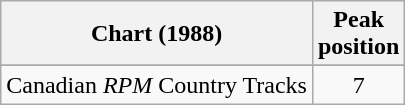<table class="wikitable sortable">
<tr>
<th align="left">Chart (1988)</th>
<th align="center">Peak<br>position</th>
</tr>
<tr>
</tr>
<tr>
<td align="left">Canadian <em>RPM</em> Country Tracks</td>
<td align="center">7</td>
</tr>
</table>
